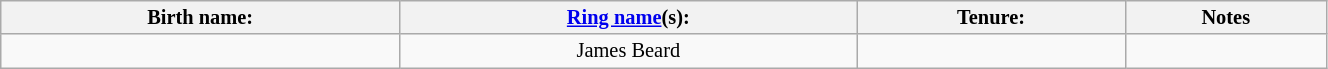<table class="sortable wikitable" style="font-size:85%; text-align:center; width:70%;">
<tr>
<th>Birth name:</th>
<th><a href='#'>Ring name</a>(s):</th>
<th>Tenure:</th>
<th>Notes</th>
</tr>
<tr>
<td></td>
<td>James Beard</td>
<td sort></td>
<td></td>
</tr>
</table>
